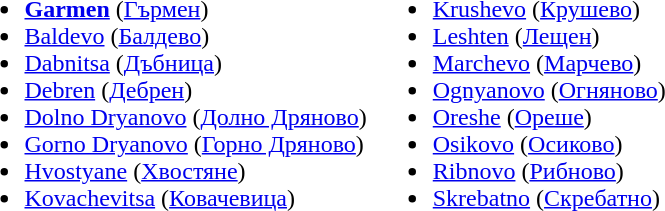<table>
<tr style="vertical-align:top;">
<td><br><ul><li><strong><a href='#'>Garmen</a></strong> (<a href='#'>Гърмен</a>)</li><li><a href='#'>Baldevo</a> (<a href='#'>Балдево</a>)</li><li><a href='#'>Dabnitsa</a> (<a href='#'>Дъбница</a>)</li><li><a href='#'>Debren</a> (<a href='#'>Дебрен</a>)</li><li><a href='#'>Dolno Dryanovo</a> (<a href='#'>Долно Дряново</a>)</li><li><a href='#'>Gorno Dryanovo</a> (<a href='#'>Горно Дряново</a>)</li><li><a href='#'>Hvostyane</a> (<a href='#'>Хвостяне</a>)</li><li><a href='#'>Kovachevitsa</a> (<a href='#'>Ковачевица</a>)</li></ul></td>
<td><br><ul><li><a href='#'>Krushevo</a> (<a href='#'>Крушево</a>)</li><li><a href='#'>Leshten</a> (<a href='#'>Лещен</a>)</li><li><a href='#'>Marchevo</a> (<a href='#'>Марчево</a>)</li><li><a href='#'>Ognyanovo</a> (<a href='#'>Огняново</a>)</li><li><a href='#'>Oreshe</a> (<a href='#'>Ореше</a>)</li><li><a href='#'>Osikovo</a> (<a href='#'>Осиково</a>)</li><li><a href='#'>Ribnovo</a> (<a href='#'>Рибново</a>)</li><li><a href='#'>Skrebatno</a> (<a href='#'>Скребатно</a>)</li></ul></td>
</tr>
</table>
